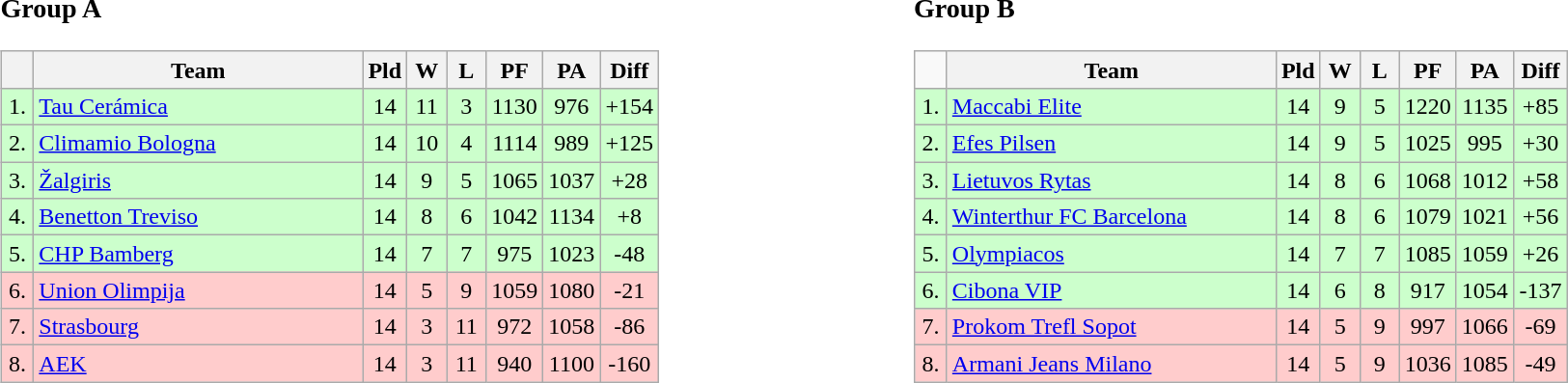<table>
<tr>
<td style="vertical-align:top; width:33%;"><br><h3>Group A</h3><table class=wikitable style="text-align:center">
<tr>
<th width=15></th>
<th width=220>Team</th>
<th width=20>Pld</th>
<th width=20>W</th>
<th width=20>L</th>
<th width=20>PF</th>
<th width=20>PA</th>
<th width=30>Diff</th>
</tr>
<tr bgcolor=#ccffcc>
<td>1.</td>
<td align=left> <a href='#'>Tau Cerámica</a></td>
<td>14</td>
<td>11</td>
<td>3</td>
<td>1130</td>
<td>976</td>
<td>+154</td>
</tr>
<tr bgcolor=#ccffcc>
<td>2.</td>
<td align=left> <a href='#'>Climamio Bologna</a></td>
<td>14</td>
<td>10</td>
<td>4</td>
<td>1114</td>
<td>989</td>
<td>+125</td>
</tr>
<tr bgcolor=#ccffcc>
<td>3.</td>
<td align=left> <a href='#'>Žalgiris</a></td>
<td>14</td>
<td>9</td>
<td>5</td>
<td>1065</td>
<td>1037</td>
<td>+28</td>
</tr>
<tr bgcolor=#ccffcc>
<td>4.</td>
<td align=left> <a href='#'>Benetton Treviso</a></td>
<td>14</td>
<td>8</td>
<td>6</td>
<td>1042</td>
<td>1134</td>
<td>+8</td>
</tr>
<tr bgcolor=#ccffcc>
<td>5.</td>
<td align=left> <a href='#'>CHP Bamberg</a></td>
<td>14</td>
<td>7</td>
<td>7</td>
<td>975</td>
<td>1023</td>
<td>-48</td>
</tr>
<tr bgcolor=#ffcccc>
<td>6.</td>
<td align=left> <a href='#'>Union Olimpija</a></td>
<td>14</td>
<td>5</td>
<td>9</td>
<td>1059</td>
<td>1080</td>
<td>-21</td>
</tr>
<tr bgcolor=#ffcccc>
<td>7.</td>
<td align=left> <a href='#'>Strasbourg</a></td>
<td>14</td>
<td>3</td>
<td>11</td>
<td>972</td>
<td>1058</td>
<td>-86</td>
</tr>
<tr bgcolor=#ffcccc>
<td>8.</td>
<td align=left> <a href='#'>AEK</a></td>
<td>14</td>
<td>3</td>
<td>11</td>
<td>940</td>
<td>1100</td>
<td>-160</td>
</tr>
</table>
</td>
<td style="vertical-align:top; width:33%;"><br><h3>Group B</h3><table class=wikitable style="text-align:center">
<tr>
<td width=15></td>
<th width=220>Team</th>
<th width=20>Pld</th>
<th width=20>W</th>
<th width=20>L</th>
<th width=20>PF</th>
<th width=20>PA</th>
<th width=30>Diff</th>
</tr>
<tr bgcolor=#ccffcc>
<td>1.</td>
<td align=left> <a href='#'>Maccabi Elite</a></td>
<td>14</td>
<td>9</td>
<td>5</td>
<td>1220</td>
<td>1135</td>
<td>+85</td>
</tr>
<tr bgcolor=#ccffcc>
<td>2.</td>
<td align=left> <a href='#'>Efes Pilsen</a></td>
<td>14</td>
<td>9</td>
<td>5</td>
<td>1025</td>
<td>995</td>
<td>+30</td>
</tr>
<tr bgcolor=#ccffcc>
<td>3.</td>
<td align=left> <a href='#'>Lietuvos Rytas</a></td>
<td>14</td>
<td>8</td>
<td>6</td>
<td>1068</td>
<td>1012</td>
<td>+58</td>
</tr>
<tr bgcolor=#ccffcc>
<td>4.</td>
<td align=left> <a href='#'>Winterthur FC Barcelona</a></td>
<td>14</td>
<td>8</td>
<td>6</td>
<td>1079</td>
<td>1021</td>
<td>+56</td>
</tr>
<tr bgcolor=#ccffcc>
<td>5.</td>
<td align=left> <a href='#'>Olympiacos</a></td>
<td>14</td>
<td>7</td>
<td>7</td>
<td>1085</td>
<td>1059</td>
<td>+26</td>
</tr>
<tr bgcolor=#ccffcc>
<td>6.</td>
<td align=left> <a href='#'>Cibona VIP</a></td>
<td>14</td>
<td>6</td>
<td>8</td>
<td>917</td>
<td>1054</td>
<td>-137</td>
</tr>
<tr bgcolor=#ffcccc>
<td>7.</td>
<td align=left> <a href='#'>Prokom Trefl Sopot</a></td>
<td>14</td>
<td>5</td>
<td>9</td>
<td>997</td>
<td>1066</td>
<td>-69</td>
</tr>
<tr bgcolor=#ffcccc>
<td>8.</td>
<td align=left> <a href='#'>Armani Jeans Milano</a></td>
<td>14</td>
<td>5</td>
<td>9</td>
<td>1036</td>
<td>1085</td>
<td>-49</td>
</tr>
</table>
</td>
</tr>
</table>
